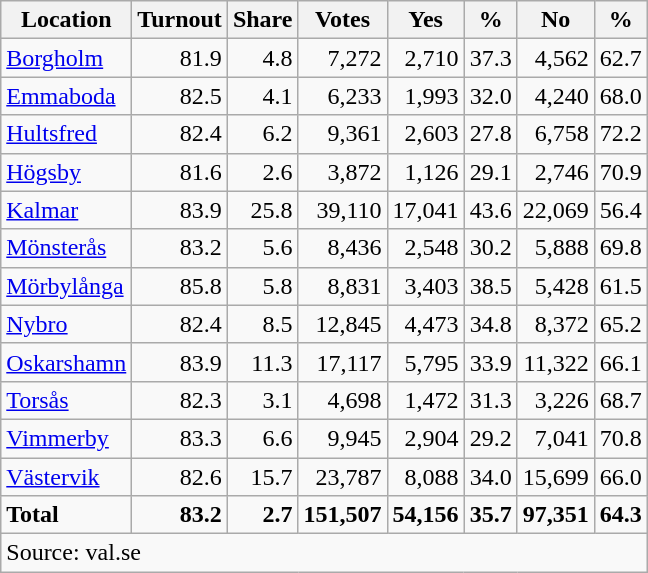<table class="wikitable sortable" style=text-align:right>
<tr>
<th>Location</th>
<th>Turnout</th>
<th>Share</th>
<th>Votes</th>
<th>Yes</th>
<th>%</th>
<th>No</th>
<th>%</th>
</tr>
<tr>
<td align=left><a href='#'>Borgholm</a></td>
<td>81.9</td>
<td>4.8</td>
<td>7,272</td>
<td>2,710</td>
<td>37.3</td>
<td>4,562</td>
<td>62.7</td>
</tr>
<tr>
<td align=left><a href='#'>Emmaboda</a></td>
<td>82.5</td>
<td>4.1</td>
<td>6,233</td>
<td>1,993</td>
<td>32.0</td>
<td>4,240</td>
<td>68.0</td>
</tr>
<tr>
<td align=left><a href='#'>Hultsfred</a></td>
<td>82.4</td>
<td>6.2</td>
<td>9,361</td>
<td>2,603</td>
<td>27.8</td>
<td>6,758</td>
<td>72.2</td>
</tr>
<tr>
<td align=left><a href='#'>Högsby</a></td>
<td>81.6</td>
<td>2.6</td>
<td>3,872</td>
<td>1,126</td>
<td>29.1</td>
<td>2,746</td>
<td>70.9</td>
</tr>
<tr>
<td align=left><a href='#'>Kalmar</a></td>
<td>83.9</td>
<td>25.8</td>
<td>39,110</td>
<td>17,041</td>
<td>43.6</td>
<td>22,069</td>
<td>56.4</td>
</tr>
<tr>
<td align=left><a href='#'>Mönsterås</a></td>
<td>83.2</td>
<td>5.6</td>
<td>8,436</td>
<td>2,548</td>
<td>30.2</td>
<td>5,888</td>
<td>69.8</td>
</tr>
<tr>
<td align=left><a href='#'>Mörbylånga</a></td>
<td>85.8</td>
<td>5.8</td>
<td>8,831</td>
<td>3,403</td>
<td>38.5</td>
<td>5,428</td>
<td>61.5</td>
</tr>
<tr>
<td align=left><a href='#'>Nybro</a></td>
<td>82.4</td>
<td>8.5</td>
<td>12,845</td>
<td>4,473</td>
<td>34.8</td>
<td>8,372</td>
<td>65.2</td>
</tr>
<tr>
<td align=left><a href='#'>Oskarshamn</a></td>
<td>83.9</td>
<td>11.3</td>
<td>17,117</td>
<td>5,795</td>
<td>33.9</td>
<td>11,322</td>
<td>66.1</td>
</tr>
<tr>
<td align=left><a href='#'>Torsås</a></td>
<td>82.3</td>
<td>3.1</td>
<td>4,698</td>
<td>1,472</td>
<td>31.3</td>
<td>3,226</td>
<td>68.7</td>
</tr>
<tr>
<td align=left><a href='#'>Vimmerby</a></td>
<td>83.3</td>
<td>6.6</td>
<td>9,945</td>
<td>2,904</td>
<td>29.2</td>
<td>7,041</td>
<td>70.8</td>
</tr>
<tr>
<td align=left><a href='#'>Västervik</a></td>
<td>82.6</td>
<td>15.7</td>
<td>23,787</td>
<td>8,088</td>
<td>34.0</td>
<td>15,699</td>
<td>66.0</td>
</tr>
<tr>
<td align=left><strong>Total</strong></td>
<td><strong>83.2</strong></td>
<td><strong>2.7</strong></td>
<td><strong>151,507</strong></td>
<td><strong>54,156</strong></td>
<td><strong>35.7</strong></td>
<td><strong>97,351</strong></td>
<td><strong>64.3</strong></td>
</tr>
<tr>
<td align=left colspan=8>Source: val.se </td>
</tr>
</table>
